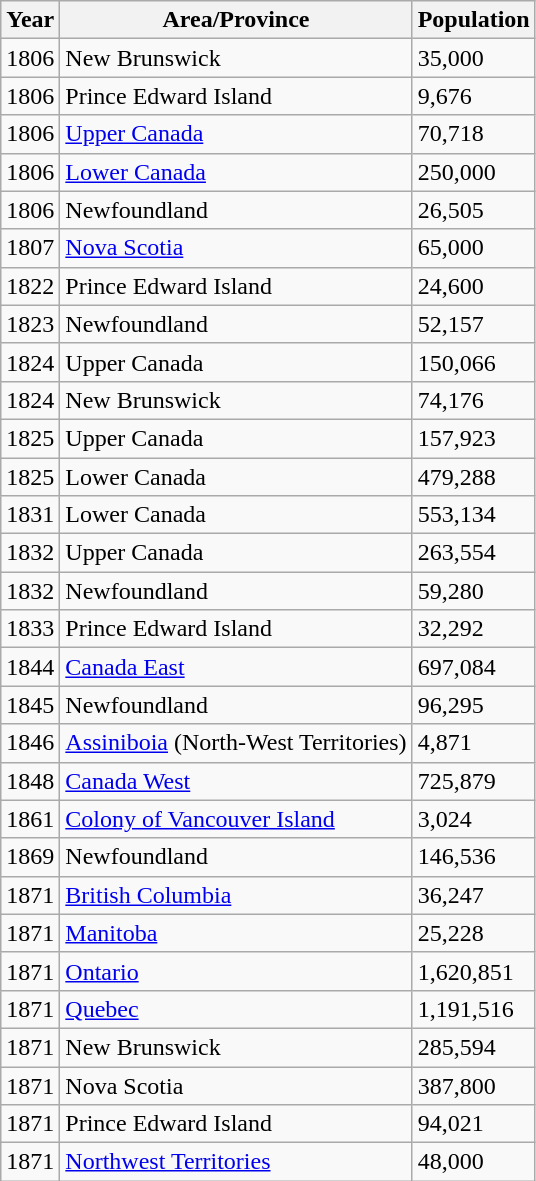<table class="wikitable sortable sticky-header" style=text-align:left" style="margin:1em auto;">
<tr>
<th scope="col">Year</th>
<th scope="col">Area/Province</th>
<th scope="col">Population</th>
</tr>
<tr>
<td>1806</td>
<td>New Brunswick</td>
<td>35,000</td>
</tr>
<tr>
<td>1806</td>
<td>Prince Edward Island</td>
<td>9,676</td>
</tr>
<tr>
<td>1806</td>
<td><a href='#'>Upper Canada</a></td>
<td>70,718</td>
</tr>
<tr>
<td>1806</td>
<td><a href='#'>Lower Canada</a></td>
<td>250,000</td>
</tr>
<tr>
<td>1806</td>
<td>Newfoundland</td>
<td>26,505</td>
</tr>
<tr>
<td>1807</td>
<td><a href='#'>Nova Scotia</a></td>
<td>65,000</td>
</tr>
<tr>
<td>1822</td>
<td>Prince Edward Island</td>
<td>24,600</td>
</tr>
<tr>
<td>1823</td>
<td>Newfoundland</td>
<td>52,157</td>
</tr>
<tr>
<td>1824</td>
<td>Upper Canada</td>
<td>150,066</td>
</tr>
<tr>
<td>1824</td>
<td>New Brunswick</td>
<td>74,176</td>
</tr>
<tr>
<td>1825</td>
<td>Upper Canada</td>
<td>157,923</td>
</tr>
<tr>
<td>1825</td>
<td>Lower Canada</td>
<td>479,288</td>
</tr>
<tr>
<td>1831</td>
<td>Lower Canada</td>
<td>553,134</td>
</tr>
<tr>
<td>1832</td>
<td>Upper Canada</td>
<td>263,554</td>
</tr>
<tr>
<td>1832</td>
<td>Newfoundland</td>
<td>59,280</td>
</tr>
<tr>
<td>1833</td>
<td>Prince Edward Island</td>
<td>32,292</td>
</tr>
<tr>
<td>1844</td>
<td><a href='#'>Canada East</a></td>
<td>697,084</td>
</tr>
<tr>
<td>1845</td>
<td>Newfoundland</td>
<td>96,295</td>
</tr>
<tr>
<td>1846</td>
<td><a href='#'>Assiniboia</a> (North-West Territories)</td>
<td>4,871</td>
</tr>
<tr>
<td>1848</td>
<td><a href='#'>Canada West</a></td>
<td>725,879</td>
</tr>
<tr>
<td>1861</td>
<td><a href='#'>Colony of Vancouver Island</a></td>
<td>3,024</td>
</tr>
<tr>
<td>1869</td>
<td>Newfoundland</td>
<td>146,536</td>
</tr>
<tr>
<td>1871</td>
<td><a href='#'>British Columbia</a></td>
<td>36,247</td>
</tr>
<tr>
<td>1871</td>
<td><a href='#'>Manitoba</a></td>
<td>25,228</td>
</tr>
<tr>
<td>1871</td>
<td><a href='#'>Ontario</a></td>
<td>1,620,851</td>
</tr>
<tr>
<td>1871</td>
<td><a href='#'>Quebec</a></td>
<td>1,191,516</td>
</tr>
<tr>
<td>1871</td>
<td>New Brunswick</td>
<td>285,594</td>
</tr>
<tr>
<td>1871</td>
<td>Nova Scotia</td>
<td>387,800</td>
</tr>
<tr>
<td>1871</td>
<td>Prince Edward Island</td>
<td>94,021</td>
</tr>
<tr>
<td>1871</td>
<td><a href='#'>Northwest Territories</a></td>
<td>48,000</td>
</tr>
</table>
